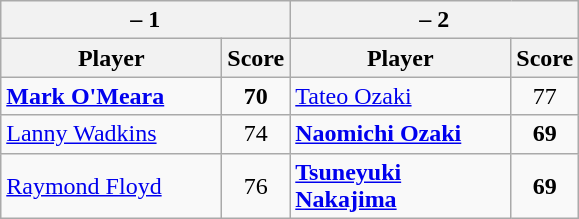<table class=wikitable>
<tr>
<th colspan=2> – 1</th>
<th colspan=2> – 2</th>
</tr>
<tr>
<th width=140>Player</th>
<th>Score</th>
<th width=140>Player</th>
<th>Score</th>
</tr>
<tr>
<td><strong><a href='#'>Mark O'Meara</a></strong></td>
<td align=center><strong>70</strong></td>
<td><a href='#'>Tateo Ozaki</a></td>
<td align=center>77</td>
</tr>
<tr>
<td><a href='#'>Lanny Wadkins</a></td>
<td align=center>74</td>
<td><strong><a href='#'>Naomichi Ozaki</a></strong></td>
<td align=center><strong>69</strong></td>
</tr>
<tr>
<td><a href='#'>Raymond Floyd</a></td>
<td align=center>76</td>
<td><strong><a href='#'>Tsuneyuki Nakajima</a></strong></td>
<td align=center><strong>69</strong></td>
</tr>
</table>
